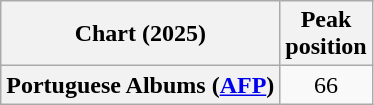<table class="wikitable sortable plainrowheaders" style="text-align:center">
<tr>
<th scope="col">Chart (2025)</th>
<th scope="col">Peak<br>position</th>
</tr>
<tr>
<th scope="row">Portuguese Albums (<a href='#'>AFP</a>)</th>
<td>66</td>
</tr>
</table>
